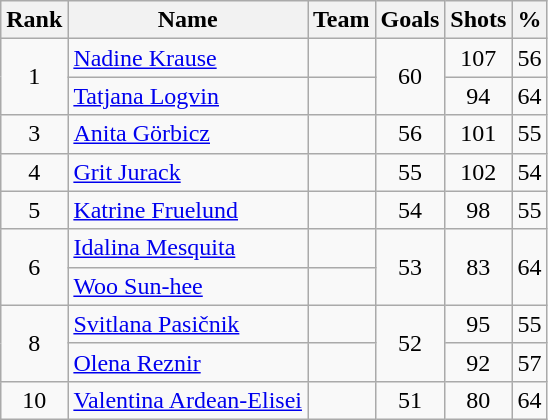<table class="wikitable sortable" style="text-align: center;">
<tr>
<th>Rank</th>
<th>Name</th>
<th>Team</th>
<th>Goals</th>
<th>Shots</th>
<th>%</th>
</tr>
<tr>
<td rowspan=2>1</td>
<td align=left><a href='#'>Nadine Krause</a></td>
<td align=left></td>
<td rowspan=2>60</td>
<td>107</td>
<td>56</td>
</tr>
<tr>
<td align=left><a href='#'>Tatjana Logvin</a></td>
<td align=left></td>
<td>94</td>
<td>64</td>
</tr>
<tr>
<td>3</td>
<td align=left><a href='#'>Anita Görbicz</a></td>
<td align=left></td>
<td>56</td>
<td>101</td>
<td>55</td>
</tr>
<tr>
<td>4</td>
<td align=left><a href='#'>Grit Jurack</a></td>
<td align=left></td>
<td>55</td>
<td>102</td>
<td>54</td>
</tr>
<tr>
<td>5</td>
<td align=left><a href='#'>Katrine Fruelund</a></td>
<td align=left></td>
<td>54</td>
<td>98</td>
<td>55</td>
</tr>
<tr>
<td rowspan=2>6</td>
<td align=left><a href='#'>Idalina Mesquita</a></td>
<td align=left></td>
<td rowspan=2>53</td>
<td rowspan=2>83</td>
<td rowspan=2>64</td>
</tr>
<tr>
<td align=left><a href='#'>Woo Sun-hee</a></td>
<td align=left></td>
</tr>
<tr>
<td rowspan=2>8</td>
<td align=left><a href='#'>Svitlana Pasičnik</a></td>
<td align=left></td>
<td rowspan=2>52</td>
<td>95</td>
<td>55</td>
</tr>
<tr>
<td align="left"><a href='#'>Olena Reznir</a></td>
<td align=left></td>
<td>92</td>
<td>57</td>
</tr>
<tr>
<td>10</td>
<td align=left><a href='#'>Valentina Ardean-Elisei</a></td>
<td align=left></td>
<td>51</td>
<td>80</td>
<td>64</td>
</tr>
</table>
